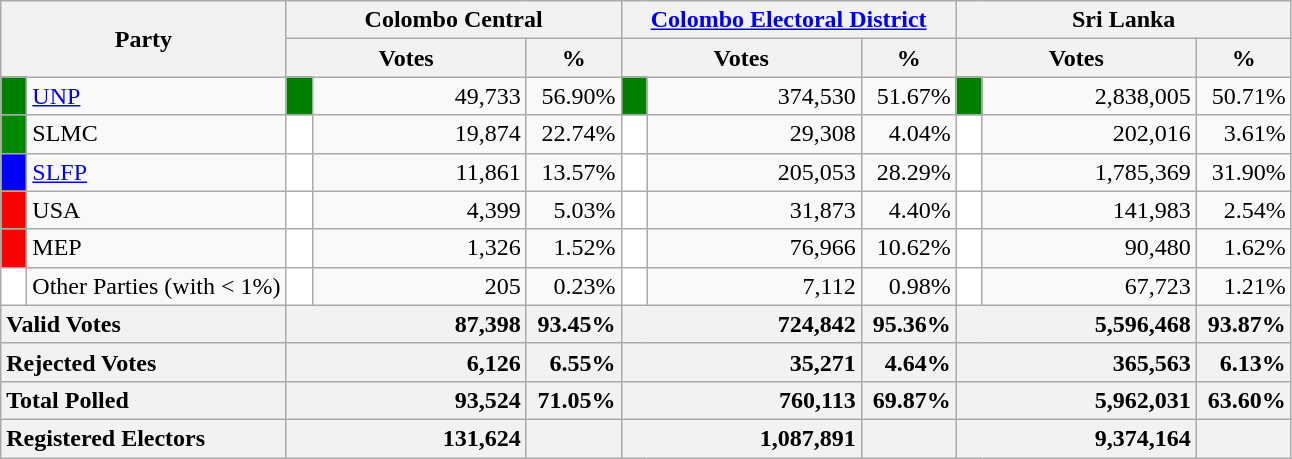<table class="wikitable">
<tr>
<th colspan="2" width="144px"rowspan="2">Party</th>
<th colspan="3" width="216px">Colombo Central</th>
<th colspan="3" width="216px"><a href='#'>Colombo Electoral District</a></th>
<th colspan="3" width="216px">Sri Lanka</th>
</tr>
<tr>
<th colspan="2" width="144px">Votes</th>
<th>%</th>
<th colspan="2" width="144px">Votes</th>
<th>%</th>
<th colspan="2" width="144px">Votes</th>
<th>%</th>
</tr>
<tr>
<td style="background-color:green;" width="10px"></td>
<td style="text-align:left;"><a href='#'>UNP</a></td>
<td style="background-color:green;" width="10px"></td>
<td style="text-align:right;">49,733</td>
<td style="text-align:right;">56.90%</td>
<td style="background-color:green;" width="10px"></td>
<td style="text-align:right;">374,530</td>
<td style="text-align:right;">51.67%</td>
<td style="background-color:green;" width="10px"></td>
<td style="text-align:right;">2,838,005</td>
<td style="text-align:right;">50.71%</td>
</tr>
<tr>
<td style="background-color:#008800;" width="10px"></td>
<td style="text-align:left;">SLMC</td>
<td style="background-color:white;" width="10px"></td>
<td style="text-align:right;">19,874</td>
<td style="text-align:right;">22.74%</td>
<td style="background-color:white;" width="10px"></td>
<td style="text-align:right;">29,308</td>
<td style="text-align:right;">4.04%</td>
<td style="background-color:white;" width="10px"></td>
<td style="text-align:right;">202,016</td>
<td style="text-align:right;">3.61%</td>
</tr>
<tr>
<td style="background-color:blue;" width="10px"></td>
<td style="text-align:left;"><a href='#'>SLFP</a></td>
<td style="background-color:white;" width="10px"></td>
<td style="text-align:right;">11,861</td>
<td style="text-align:right;">13.57%</td>
<td style="background-color:white;" width="10px"></td>
<td style="text-align:right;">205,053</td>
<td style="text-align:right;">28.29%</td>
<td style="background-color:white;" width="10px"></td>
<td style="text-align:right;">1,785,369</td>
<td style="text-align:right;">31.90%</td>
</tr>
<tr>
<td style="background-color:red;" width="10px"></td>
<td style="text-align:left;">USA</td>
<td style="background-color:white;" width="10px"></td>
<td style="text-align:right;">4,399</td>
<td style="text-align:right;">5.03%</td>
<td style="background-color:white;" width="10px"></td>
<td style="text-align:right;">31,873</td>
<td style="text-align:right;">4.40%</td>
<td style="background-color:white;" width="10px"></td>
<td style="text-align:right;">141,983</td>
<td style="text-align:right;">2.54%</td>
</tr>
<tr>
<td style="background-color:red;" width="10px"></td>
<td style="text-align:left;">MEP</td>
<td style="background-color:white;" width="10px"></td>
<td style="text-align:right;">1,326</td>
<td style="text-align:right;">1.52%</td>
<td style="background-color:white;" width="10px"></td>
<td style="text-align:right;">76,966</td>
<td style="text-align:right;">10.62%</td>
<td style="background-color:white;" width="10px"></td>
<td style="text-align:right;">90,480</td>
<td style="text-align:right;">1.62%</td>
</tr>
<tr>
<td style="background-color:white;" width="10px"></td>
<td style="text-align:left;">Other Parties (with < 1%)</td>
<td style="background-color:white;" width="10px"></td>
<td style="text-align:right;">205</td>
<td style="text-align:right;">0.23%</td>
<td style="background-color:white;" width="10px"></td>
<td style="text-align:right;">7,112</td>
<td style="text-align:right;">0.98%</td>
<td style="background-color:white;" width="10px"></td>
<td style="text-align:right;">67,723</td>
<td style="text-align:right;">1.21%</td>
</tr>
<tr>
<th colspan="2" width="144px"style="text-align:left;">Valid Votes</th>
<th style="text-align:right;"colspan="2" width="144px">87,398</th>
<th style="text-align:right;">93.45%</th>
<th style="text-align:right;"colspan="2" width="144px">724,842</th>
<th style="text-align:right;">95.36%</th>
<th style="text-align:right;"colspan="2" width="144px">5,596,468</th>
<th style="text-align:right;">93.87%</th>
</tr>
<tr>
<th colspan="2" width="144px"style="text-align:left;">Rejected Votes</th>
<th style="text-align:right;"colspan="2" width="144px">6,126</th>
<th style="text-align:right;">6.55%</th>
<th style="text-align:right;"colspan="2" width="144px">35,271</th>
<th style="text-align:right;">4.64%</th>
<th style="text-align:right;"colspan="2" width="144px">365,563</th>
<th style="text-align:right;">6.13%</th>
</tr>
<tr>
<th colspan="2" width="144px"style="text-align:left;">Total Polled</th>
<th style="text-align:right;"colspan="2" width="144px">93,524</th>
<th style="text-align:right;">71.05%</th>
<th style="text-align:right;"colspan="2" width="144px">760,113</th>
<th style="text-align:right;">69.87%</th>
<th style="text-align:right;"colspan="2" width="144px">5,962,031</th>
<th style="text-align:right;">63.60%</th>
</tr>
<tr>
<th colspan="2" width="144px"style="text-align:left;">Registered Electors</th>
<th style="text-align:right;"colspan="2" width="144px">131,624</th>
<th></th>
<th style="text-align:right;"colspan="2" width="144px">1,087,891</th>
<th></th>
<th style="text-align:right;"colspan="2" width="144px">9,374,164</th>
<th></th>
</tr>
</table>
